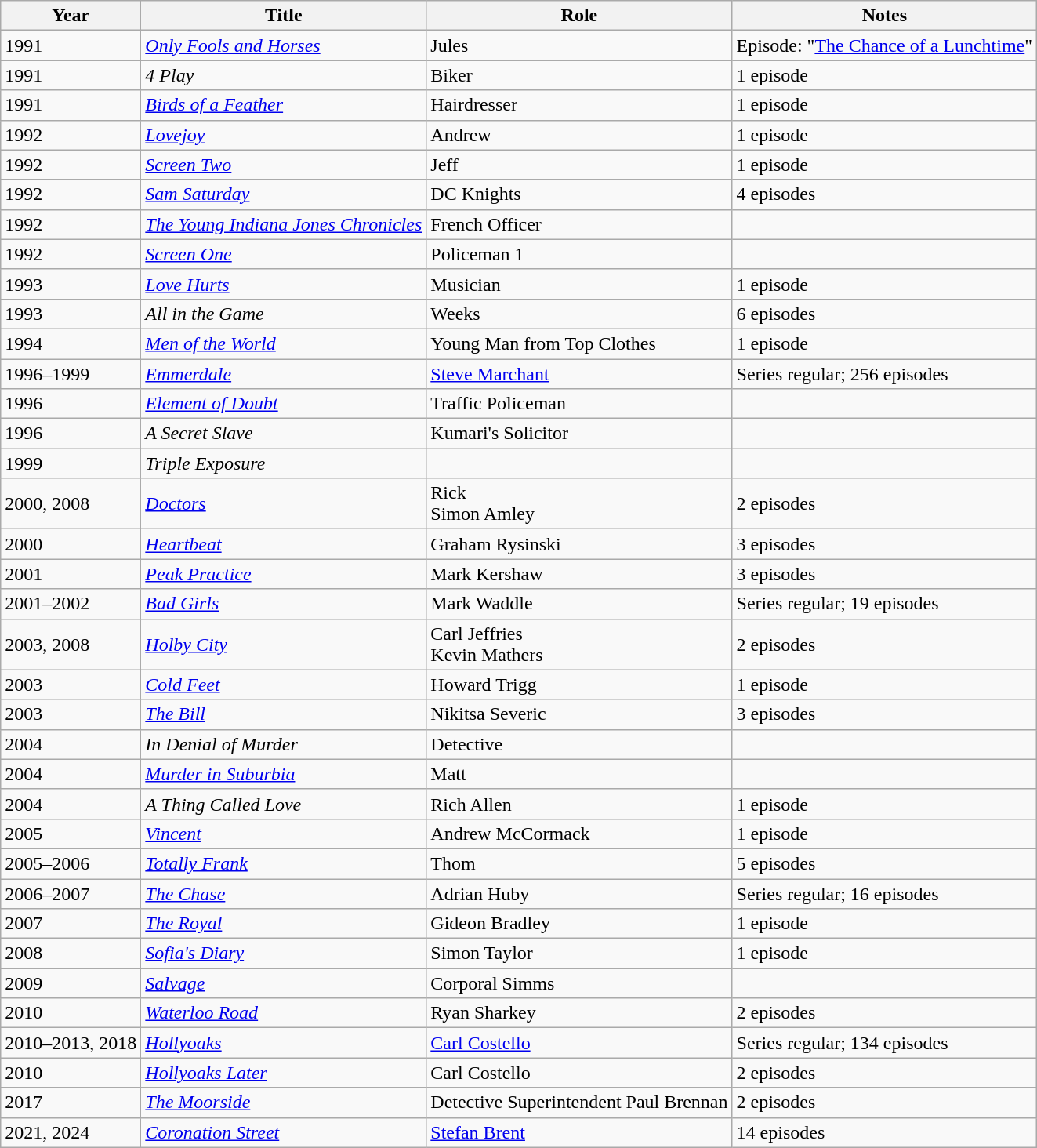<table class="wikitable">
<tr>
<th>Year</th>
<th>Title</th>
<th>Role</th>
<th>Notes</th>
</tr>
<tr>
<td>1991</td>
<td><em><a href='#'>Only Fools and Horses</a></em></td>
<td>Jules</td>
<td>Episode: "<a href='#'>The Chance of a Lunchtime</a>"</td>
</tr>
<tr>
<td>1991</td>
<td><em>4 Play</em></td>
<td>Biker</td>
<td>1 episode</td>
</tr>
<tr>
<td>1991</td>
<td><em><a href='#'>Birds of a Feather</a></em></td>
<td>Hairdresser</td>
<td>1 episode</td>
</tr>
<tr>
<td>1992</td>
<td><em><a href='#'>Lovejoy</a></em></td>
<td>Andrew</td>
<td>1 episode</td>
</tr>
<tr>
<td>1992</td>
<td><em><a href='#'>Screen Two</a></em></td>
<td>Jeff</td>
<td>1 episode</td>
</tr>
<tr>
<td>1992</td>
<td><em><a href='#'>Sam Saturday</a></em></td>
<td>DC Knights</td>
<td>4 episodes</td>
</tr>
<tr>
<td>1992</td>
<td><em><a href='#'>The Young Indiana Jones Chronicles</a></em></td>
<td>French Officer</td>
<td></td>
</tr>
<tr>
<td>1992</td>
<td><em><a href='#'>Screen One</a></em></td>
<td>Policeman 1</td>
<td></td>
</tr>
<tr>
<td>1993</td>
<td><em><a href='#'>Love Hurts</a></em></td>
<td>Musician</td>
<td>1 episode</td>
</tr>
<tr>
<td>1993</td>
<td><em>All in the Game</em></td>
<td>Weeks</td>
<td>6 episodes</td>
</tr>
<tr>
<td>1994</td>
<td><em><a href='#'>Men of the World</a></em></td>
<td>Young Man from Top Clothes</td>
<td>1 episode</td>
</tr>
<tr>
<td>1996–1999</td>
<td><em><a href='#'>Emmerdale</a></em></td>
<td><a href='#'>Steve Marchant</a></td>
<td>Series regular; 256 episodes</td>
</tr>
<tr>
<td>1996</td>
<td><em><a href='#'>Element of Doubt</a></em></td>
<td>Traffic Policeman</td>
<td></td>
</tr>
<tr>
<td>1996</td>
<td><em>A Secret Slave</em></td>
<td>Kumari's Solicitor</td>
<td></td>
</tr>
<tr>
<td>1999</td>
<td><em>Triple Exposure</em></td>
<td></td>
<td></td>
</tr>
<tr>
<td>2000, 2008</td>
<td><em><a href='#'>Doctors</a></em></td>
<td>Rick<br>Simon Amley</td>
<td>2 episodes</td>
</tr>
<tr>
<td>2000</td>
<td><em><a href='#'>Heartbeat</a></em></td>
<td>Graham Rysinski</td>
<td>3 episodes</td>
</tr>
<tr>
<td>2001</td>
<td><em><a href='#'>Peak Practice</a></em></td>
<td>Mark Kershaw</td>
<td>3 episodes</td>
</tr>
<tr>
<td>2001–2002</td>
<td><em><a href='#'>Bad Girls</a></em></td>
<td>Mark Waddle</td>
<td>Series regular; 19 episodes</td>
</tr>
<tr>
<td>2003, 2008</td>
<td><em><a href='#'>Holby City</a></em></td>
<td>Carl Jeffries<br>Kevin Mathers</td>
<td>2 episodes</td>
</tr>
<tr>
<td>2003</td>
<td><em><a href='#'>Cold Feet</a></em></td>
<td>Howard Trigg</td>
<td>1 episode</td>
</tr>
<tr>
<td>2003</td>
<td><em><a href='#'>The Bill</a></em></td>
<td>Nikitsa Severic</td>
<td>3 episodes</td>
</tr>
<tr>
<td>2004</td>
<td><em>In Denial of Murder</em></td>
<td>Detective</td>
<td></td>
</tr>
<tr>
<td>2004</td>
<td><em><a href='#'>Murder in Suburbia</a></em></td>
<td>Matt</td>
<td></td>
</tr>
<tr>
<td>2004</td>
<td><em>A Thing Called Love</em></td>
<td>Rich Allen</td>
<td>1 episode</td>
</tr>
<tr>
<td>2005</td>
<td><em><a href='#'>Vincent</a></em></td>
<td>Andrew McCormack</td>
<td>1 episode</td>
</tr>
<tr>
<td>2005–2006</td>
<td><em><a href='#'>Totally Frank</a></em></td>
<td>Thom</td>
<td>5 episodes</td>
</tr>
<tr>
<td>2006–2007</td>
<td><em><a href='#'>The Chase</a></em></td>
<td>Adrian Huby</td>
<td>Series regular; 16 episodes</td>
</tr>
<tr>
<td>2007</td>
<td><em><a href='#'>The Royal</a></em></td>
<td>Gideon Bradley</td>
<td>1 episode</td>
</tr>
<tr>
<td>2008</td>
<td><em><a href='#'>Sofia's Diary</a></em></td>
<td>Simon Taylor</td>
<td>1 episode</td>
</tr>
<tr>
<td>2009</td>
<td><em><a href='#'>Salvage</a></em></td>
<td>Corporal Simms</td>
<td></td>
</tr>
<tr>
<td>2010</td>
<td><em><a href='#'>Waterloo Road</a></em></td>
<td>Ryan Sharkey</td>
<td>2 episodes</td>
</tr>
<tr>
<td>2010–2013, 2018</td>
<td><em><a href='#'>Hollyoaks</a></em></td>
<td><a href='#'>Carl Costello</a></td>
<td>Series regular; 134 episodes</td>
</tr>
<tr>
<td>2010</td>
<td><em><a href='#'>Hollyoaks Later</a></em></td>
<td>Carl Costello</td>
<td>2 episodes</td>
</tr>
<tr>
<td>2017</td>
<td><em><a href='#'>The Moorside</a></em></td>
<td>Detective Superintendent Paul Brennan</td>
<td>2 episodes</td>
</tr>
<tr>
<td>2021, 2024</td>
<td><em><a href='#'>Coronation Street</a></em></td>
<td><a href='#'>Stefan Brent</a></td>
<td>14 episodes</td>
</tr>
</table>
